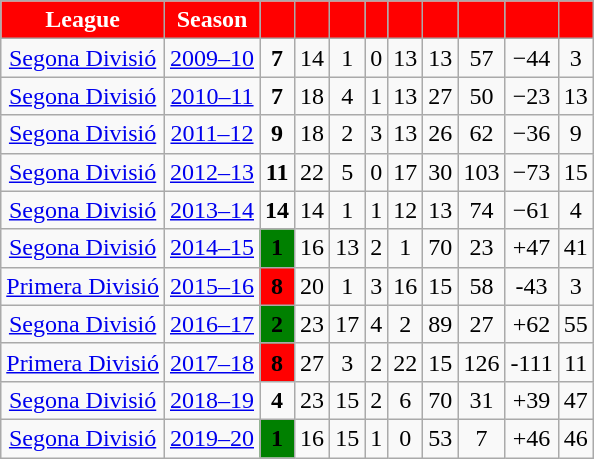<table class="wikitable" style="text-align:center;">
<tr>
<th style="color:white; background:#FF0000;">League</th>
<th style="color:white; background:#FF0000;">Season</th>
<th style="color:white; background:#FF0000;"></th>
<th style="color:white; background:#FF0000;"></th>
<th style="color:white; background:#FF0000;"></th>
<th style="color:white; background:#FF0000;"></th>
<th style="color:white; background:#FF0000;"></th>
<th style="color:white; background:#FF0000;"></th>
<th style="color:white; background:#FF0000;"></th>
<th style="color:white; background:#FF0000;"></th>
<th style="color:white; background:#FF0000;"></th>
</tr>
<tr>
<td><a href='#'>Segona Divisió</a></td>
<td><a href='#'>2009–10</a></td>
<td><strong>7</strong></td>
<td>14</td>
<td>1</td>
<td>0</td>
<td>13</td>
<td>13</td>
<td>57</td>
<td>−44</td>
<td>3</td>
</tr>
<tr>
<td><a href='#'>Segona Divisió</a></td>
<td><a href='#'>2010–11</a></td>
<td><strong>7</strong></td>
<td>18</td>
<td>4</td>
<td>1</td>
<td>13</td>
<td>27</td>
<td>50</td>
<td>−23</td>
<td>13</td>
</tr>
<tr>
<td><a href='#'>Segona Divisió</a></td>
<td><a href='#'>2011–12</a></td>
<td><strong>9</strong></td>
<td>18</td>
<td>2</td>
<td>3</td>
<td>13</td>
<td>26</td>
<td>62</td>
<td>−36</td>
<td>9</td>
</tr>
<tr>
<td><a href='#'>Segona Divisió</a></td>
<td><a href='#'>2012–13</a></td>
<td><strong>11</strong></td>
<td>22</td>
<td>5</td>
<td>0</td>
<td>17</td>
<td>30</td>
<td>103</td>
<td>−73</td>
<td>15</td>
</tr>
<tr>
<td><a href='#'>Segona Divisió</a></td>
<td><a href='#'>2013–14</a></td>
<td><strong>14</strong></td>
<td>14</td>
<td>1</td>
<td>1</td>
<td>12</td>
<td>13</td>
<td>74</td>
<td>−61</td>
<td>4</td>
</tr>
<tr>
<td><a href='#'>Segona Divisió</a></td>
<td><a href='#'>2014–15</a></td>
<td style="background:green;"><strong>1</strong></td>
<td>16</td>
<td>13</td>
<td>2</td>
<td>1</td>
<td>70</td>
<td>23</td>
<td>+47</td>
<td>41</td>
</tr>
<tr>
<td><a href='#'>Primera Divisió</a></td>
<td><a href='#'>2015–16</a></td>
<td style="background:red;"><strong>8</strong></td>
<td>20</td>
<td>1</td>
<td>3</td>
<td>16</td>
<td>15</td>
<td>58</td>
<td>-43</td>
<td>3</td>
</tr>
<tr>
<td><a href='#'>Segona Divisió</a></td>
<td><a href='#'>2016–17</a></td>
<td style="background:green;"><strong>2</strong></td>
<td>23</td>
<td>17</td>
<td>4</td>
<td>2</td>
<td>89</td>
<td>27</td>
<td>+62</td>
<td>55</td>
</tr>
<tr>
<td><a href='#'>Primera Divisió</a></td>
<td><a href='#'>2017–18</a></td>
<td style="background:red;"><strong>8</strong></td>
<td>27</td>
<td>3</td>
<td>2</td>
<td>22</td>
<td>15</td>
<td>126</td>
<td>-111</td>
<td>11</td>
</tr>
<tr>
<td><a href='#'>Segona Divisió</a></td>
<td><a href='#'>2018–19</a></td>
<td><strong>4</strong></td>
<td>23</td>
<td>15</td>
<td>2</td>
<td>6</td>
<td>70</td>
<td>31</td>
<td>+39</td>
<td>47</td>
</tr>
<tr>
<td><a href='#'>Segona Divisió</a></td>
<td><a href='#'>2019–20</a></td>
<td style="background:green;"><strong>1</strong></td>
<td>16</td>
<td>15</td>
<td>1</td>
<td>0</td>
<td>53</td>
<td>7</td>
<td>+46</td>
<td>46</td>
</tr>
</table>
